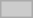<table style="background:#CCCCCC; border: 1px solid #aaaaaa;padding:5px 10px 5px 10px">
</table>
